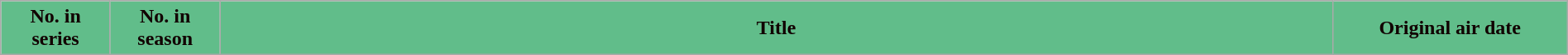<table class="wikitable plainrowheaders" style="width:100%; margin:auto; background:#fff;">
<tr>
<th scope="col" style="background:#61BD8A; color:#100; width:7%;">No. in<br>series</th>
<th scope="col" style="background:#61BD8A; color:#100; width:7%;">No. in<br>season</th>
<th scope="col" style="background:#61BD8A; color:#100;">Title</th>
<th scope="col" style="background:#61BD8A; color:#100; width:15%;">Original air date<br>











</th>
</tr>
</table>
